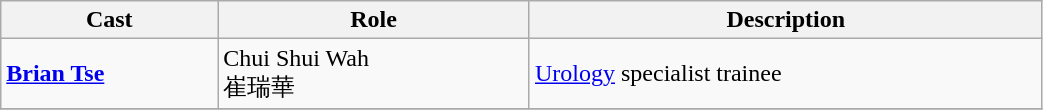<table class="wikitable" width="55%">
<tr>
<th>Cast</th>
<th>Role</th>
<th>Description</th>
</tr>
<tr>
<td><strong><a href='#'>Brian Tse</a></strong></td>
<td>Chui Shui Wah<br>崔瑞華</td>
<td><a href='#'>Urology</a> specialist trainee</td>
</tr>
<tr Candice Chiu       Siu Wing                    Urology    Higher Trainee>
</tr>
</table>
